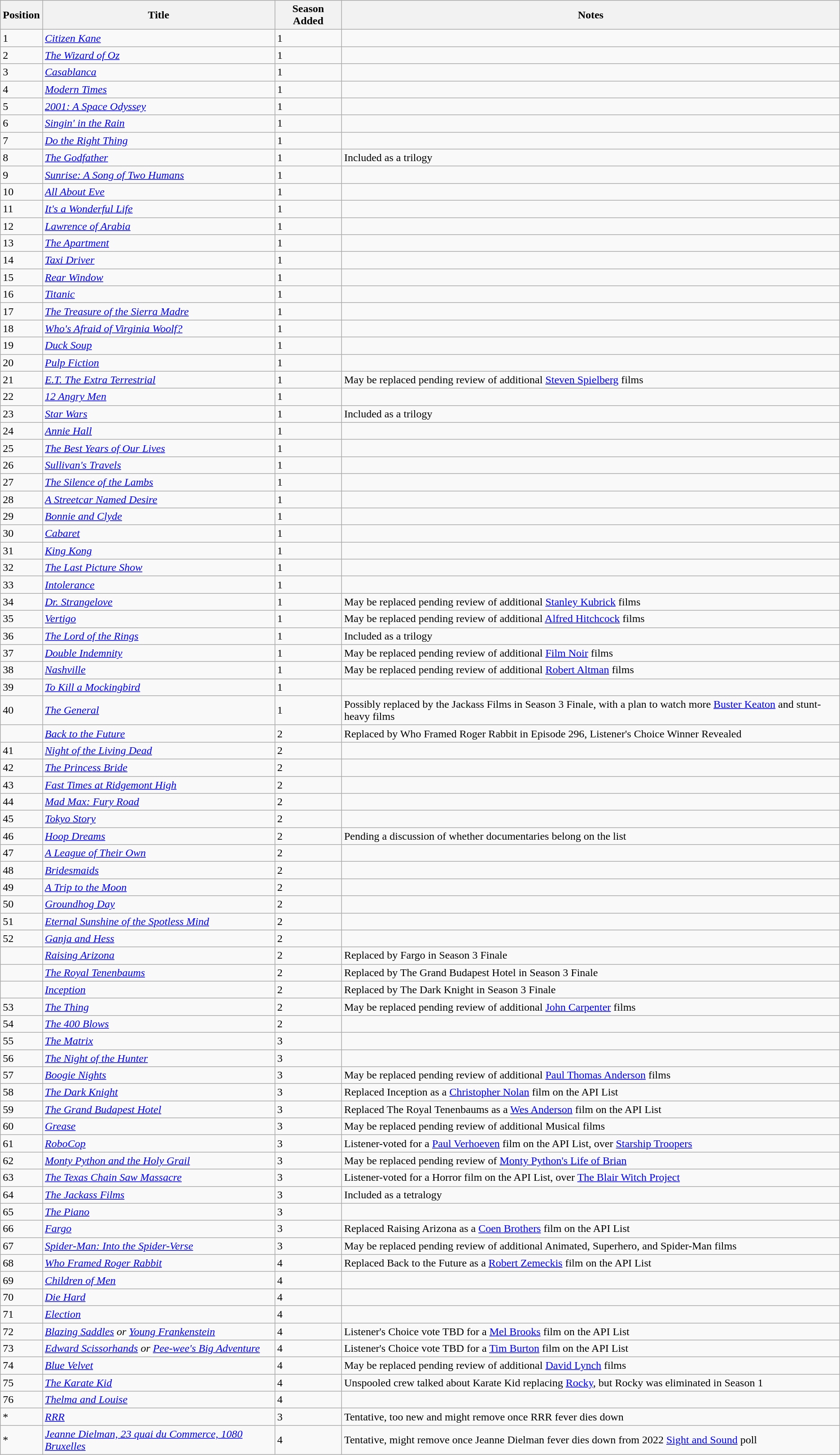<table class="wikitable sortable">
<tr>
<th>Position</th>
<th>Title</th>
<th>Season Added</th>
<th>Notes</th>
</tr>
<tr>
<td>1</td>
<td><em><a href='#'>Citizen Kane</a></em></td>
<td>1</td>
<td></td>
</tr>
<tr>
<td>2</td>
<td><em><a href='#'>The Wizard of Oz</a></em></td>
<td>1</td>
<td></td>
</tr>
<tr>
<td>3</td>
<td><em><a href='#'>Casablanca</a></em></td>
<td>1</td>
<td></td>
</tr>
<tr>
<td>4</td>
<td><em><a href='#'>Modern Times</a></em></td>
<td>1</td>
<td></td>
</tr>
<tr>
<td>5</td>
<td><em><a href='#'>2001: A Space Odyssey</a></em></td>
<td>1</td>
<td></td>
</tr>
<tr>
<td>6</td>
<td><em><a href='#'>Singin' in the Rain</a></em></td>
<td>1</td>
<td></td>
</tr>
<tr>
<td>7</td>
<td><em><a href='#'>Do the Right Thing</a></em></td>
<td>1</td>
<td></td>
</tr>
<tr>
<td>8</td>
<td><em><a href='#'>The Godfather</a></em></td>
<td>1</td>
<td>Included as a trilogy</td>
</tr>
<tr>
<td>9</td>
<td><em><a href='#'>Sunrise: A Song of Two Humans</a></em></td>
<td>1</td>
<td></td>
</tr>
<tr>
<td>10</td>
<td><em><a href='#'>All About Eve</a></em></td>
<td>1</td>
<td></td>
</tr>
<tr>
<td>11</td>
<td><em><a href='#'>It's a Wonderful Life</a></em></td>
<td>1</td>
<td></td>
</tr>
<tr>
<td>12</td>
<td><em><a href='#'>Lawrence of Arabia</a></em></td>
<td>1</td>
<td></td>
</tr>
<tr>
<td>13</td>
<td><em><a href='#'>The Apartment</a></em></td>
<td>1</td>
<td></td>
</tr>
<tr>
<td>14</td>
<td><em><a href='#'>Taxi Driver</a></em></td>
<td>1</td>
<td></td>
</tr>
<tr>
<td>15</td>
<td><em><a href='#'>Rear Window</a></em></td>
<td>1</td>
<td></td>
</tr>
<tr>
<td>16</td>
<td><em><a href='#'>Titanic</a></em></td>
<td>1</td>
<td></td>
</tr>
<tr>
<td>17</td>
<td><em><a href='#'>The Treasure of the Sierra Madre</a></em></td>
<td>1</td>
<td></td>
</tr>
<tr>
<td>18</td>
<td><em><a href='#'>Who's Afraid of Virginia Woolf?</a></em></td>
<td>1</td>
<td></td>
</tr>
<tr>
<td>19</td>
<td><em><a href='#'>Duck Soup</a></em></td>
<td>1</td>
<td></td>
</tr>
<tr>
<td>20</td>
<td><em><a href='#'>Pulp Fiction</a></em></td>
<td>1</td>
<td></td>
</tr>
<tr>
<td>21</td>
<td><em><a href='#'>E.T. The Extra Terrestrial</a></em></td>
<td>1</td>
<td>May be replaced pending review of additional <a href='#'>Steven Spielberg</a> films</td>
</tr>
<tr>
<td>22</td>
<td><em><a href='#'>12 Angry Men</a></em></td>
<td>1</td>
<td></td>
</tr>
<tr>
<td>23</td>
<td><em><a href='#'>Star Wars</a></em></td>
<td>1</td>
<td>Included as a trilogy</td>
</tr>
<tr>
<td>24</td>
<td><em><a href='#'>Annie Hall</a></em></td>
<td>1</td>
<td></td>
</tr>
<tr>
<td>25</td>
<td><em><a href='#'>The Best Years of Our Lives</a></em></td>
<td>1</td>
<td></td>
</tr>
<tr>
<td>26</td>
<td><em><a href='#'>Sullivan's Travels</a></em></td>
<td>1</td>
<td></td>
</tr>
<tr>
<td>27</td>
<td><em><a href='#'>The Silence of the Lambs</a></em></td>
<td>1</td>
<td></td>
</tr>
<tr>
<td>28</td>
<td><em><a href='#'>A Streetcar Named Desire</a></em></td>
<td>1</td>
<td></td>
</tr>
<tr>
<td>29</td>
<td><em><a href='#'>Bonnie and Clyde</a></em></td>
<td>1</td>
<td></td>
</tr>
<tr>
<td>30</td>
<td><em><a href='#'>Cabaret</a></em></td>
<td>1</td>
<td></td>
</tr>
<tr>
<td>31</td>
<td><em><a href='#'>King Kong</a></em></td>
<td>1</td>
<td></td>
</tr>
<tr>
<td>32</td>
<td><em><a href='#'>The Last Picture Show</a></em></td>
<td>1</td>
<td></td>
</tr>
<tr>
<td>33</td>
<td><em><a href='#'>Intolerance</a></em></td>
<td>1</td>
<td></td>
</tr>
<tr>
<td>34</td>
<td><em><a href='#'>Dr. Strangelove</a></em></td>
<td>1</td>
<td>May be replaced pending review of additional <a href='#'>Stanley Kubrick</a> films</td>
</tr>
<tr>
<td>35</td>
<td><em><a href='#'>Vertigo</a></em></td>
<td>1</td>
<td>May be replaced pending review of additional <a href='#'>Alfred Hitchcock</a> films</td>
</tr>
<tr>
<td>36</td>
<td><em><a href='#'>The Lord of the Rings</a></em></td>
<td>1</td>
<td>Included as a trilogy</td>
</tr>
<tr>
<td>37</td>
<td><em><a href='#'>Double Indemnity</a></em></td>
<td>1</td>
<td>May be replaced pending review of additional <a href='#'>Film Noir</a> films</td>
</tr>
<tr>
<td>38</td>
<td><em><a href='#'>Nashville</a></em></td>
<td>1</td>
<td>May be replaced pending review of additional <a href='#'>Robert Altman</a> films</td>
</tr>
<tr>
<td>39</td>
<td><em><a href='#'>To Kill a Mockingbird</a></em></td>
<td>1</td>
<td></td>
</tr>
<tr>
<td>40</td>
<td><em><a href='#'>The General</a></em></td>
<td>1</td>
<td>Possibly replaced by the Jackass Films in Season 3 Finale, with a plan to watch more <a href='#'>Buster Keaton</a> and stunt-heavy films</td>
</tr>
<tr>
<td></td>
<td><em><a href='#'>Back to the Future</a></em></td>
<td>2</td>
<td>Replaced by Who Framed Roger Rabbit in Episode 296, Listener's Choice Winner Revealed</td>
</tr>
<tr>
<td>41</td>
<td><em><a href='#'>Night of the Living Dead</a></em></td>
<td>2</td>
<td></td>
</tr>
<tr>
<td>42</td>
<td><em><a href='#'>The Princess Bride</a></em></td>
<td>2</td>
<td></td>
</tr>
<tr>
<td>43</td>
<td><em><a href='#'>Fast Times at Ridgemont High</a></em></td>
<td>2</td>
<td></td>
</tr>
<tr>
<td>44</td>
<td><em><a href='#'>Mad Max: Fury Road</a></em></td>
<td>2</td>
<td></td>
</tr>
<tr>
<td>45</td>
<td><em><a href='#'>Tokyo Story</a></em></td>
<td>2</td>
<td></td>
</tr>
<tr>
<td>46</td>
<td><em><a href='#'>Hoop Dreams</a></em></td>
<td>2</td>
<td>Pending a discussion of whether documentaries belong on the list</td>
</tr>
<tr>
<td>47</td>
<td><em><a href='#'>A League of Their Own</a></em></td>
<td>2</td>
<td></td>
</tr>
<tr>
<td>48</td>
<td><em><a href='#'>Bridesmaids</a></em></td>
<td>2</td>
<td></td>
</tr>
<tr>
<td>49</td>
<td><em><a href='#'>A Trip to the Moon</a></em></td>
<td>2</td>
<td></td>
</tr>
<tr>
<td>50</td>
<td><em><a href='#'>Groundhog Day</a></em></td>
<td>2</td>
<td></td>
</tr>
<tr>
<td>51</td>
<td><em><a href='#'>Eternal Sunshine of the Spotless Mind</a></em></td>
<td>2</td>
<td></td>
</tr>
<tr>
<td>52</td>
<td><em><a href='#'>Ganja and Hess</a></em></td>
<td>2</td>
<td></td>
</tr>
<tr>
<td></td>
<td><em><a href='#'>Raising Arizona</a></em></td>
<td>2</td>
<td>Replaced by Fargo in Season 3 Finale</td>
</tr>
<tr>
<td></td>
<td><em><a href='#'>The Royal Tenenbaums</a></em></td>
<td>2</td>
<td>Replaced by The Grand Budapest Hotel in Season 3 Finale</td>
</tr>
<tr>
<td></td>
<td><em><a href='#'>Inception</a></em></td>
<td>2</td>
<td>Replaced by The Dark Knight in Season 3 Finale</td>
</tr>
<tr>
<td>53</td>
<td><em><a href='#'>The Thing</a></em></td>
<td>2</td>
<td>May be replaced pending review of additional <a href='#'>John Carpenter</a> films</td>
</tr>
<tr>
<td>54</td>
<td><em><a href='#'>The 400 Blows</a></em></td>
<td>2</td>
<td></td>
</tr>
<tr>
<td>55</td>
<td><em><a href='#'>The Matrix</a></em></td>
<td>3</td>
<td></td>
</tr>
<tr>
<td>56</td>
<td><em><a href='#'>The Night of the Hunter</a></em></td>
<td>3</td>
<td></td>
</tr>
<tr>
<td>57</td>
<td><em><a href='#'>Boogie Nights</a></em></td>
<td>3</td>
<td>May be replaced pending review of additional <a href='#'>Paul Thomas Anderson</a> films</td>
</tr>
<tr>
<td>58</td>
<td><em><a href='#'>The Dark Knight</a></em></td>
<td>3</td>
<td>Replaced Inception as a <a href='#'>Christopher Nolan</a> film on the API List</td>
</tr>
<tr>
<td>59</td>
<td><em><a href='#'>The Grand Budapest Hotel</a></em></td>
<td>3</td>
<td>Replaced The Royal Tenenbaums as a <a href='#'>Wes Anderson</a> film on the API List</td>
</tr>
<tr>
<td>60</td>
<td><em><a href='#'>Grease</a></em></td>
<td>3</td>
<td>May be replaced pending review of additional Musical films</td>
</tr>
<tr>
<td>61</td>
<td><em><a href='#'>RoboCop</a></em></td>
<td>3</td>
<td>Listener-voted for a <a href='#'>Paul Verhoeven</a> film on the API List, over <a href='#'>Starship Troopers</a></td>
</tr>
<tr>
<td>62</td>
<td><em><a href='#'>Monty Python and the Holy Grail</a></em></td>
<td>3</td>
<td>May be replaced pending review of <a href='#'>Monty Python's Life of Brian</a></td>
</tr>
<tr>
<td>63</td>
<td><em><a href='#'>The Texas Chain Saw Massacre</a></em></td>
<td>3</td>
<td>Listener-voted for a Horror film on the API List, over <a href='#'>The Blair Witch Project</a></td>
</tr>
<tr>
<td>64</td>
<td><em><a href='#'>The Jackass Films</a></em></td>
<td>3</td>
<td>Included as a tetralogy</td>
</tr>
<tr>
<td>65</td>
<td><em><a href='#'>The Piano</a></em></td>
<td>3</td>
<td></td>
</tr>
<tr>
<td>66</td>
<td><em><a href='#'>Fargo</a></em></td>
<td>3</td>
<td>Replaced Raising Arizona as a <a href='#'>Coen Brothers</a> film on the API List</td>
</tr>
<tr>
<td>67</td>
<td><em><a href='#'>Spider-Man: Into the Spider-Verse</a></em></td>
<td>3</td>
<td>May be replaced pending review of additional Animated, Superhero, and Spider-Man films</td>
</tr>
<tr>
<td>68</td>
<td><em><a href='#'>Who Framed Roger Rabbit</a></em></td>
<td>4</td>
<td>Replaced Back to the Future as a <a href='#'>Robert Zemeckis</a> film on the API List</td>
</tr>
<tr>
<td>69</td>
<td><em><a href='#'>Children of Men</a></em></td>
<td>4</td>
<td></td>
</tr>
<tr>
<td>70</td>
<td><em><a href='#'>Die Hard</a></em></td>
<td>4</td>
<td></td>
</tr>
<tr>
<td>71</td>
<td><em><a href='#'>Election</a></em></td>
<td>4</td>
<td></td>
</tr>
<tr>
<td>72</td>
<td><em><a href='#'>Blazing Saddles</a> or <a href='#'>Young Frankenstein</a></em></td>
<td>4</td>
<td>Listener's Choice vote TBD for a <a href='#'>Mel Brooks</a> film on the API List</td>
</tr>
<tr>
<td>73</td>
<td><em><a href='#'>Edward Scissorhands</a> or <a href='#'>Pee-wee's Big Adventure</a></em></td>
<td>4</td>
<td>Listener's Choice vote TBD for a <a href='#'>Tim Burton</a> film on the API List</td>
</tr>
<tr>
<td>74</td>
<td><em><a href='#'>Blue Velvet</a></em></td>
<td>4</td>
<td>May be replaced pending review of additional <a href='#'>David Lynch</a> films</td>
</tr>
<tr>
<td>75</td>
<td><em><a href='#'>The Karate Kid</a></em></td>
<td>4</td>
<td>Unspooled crew talked about Karate Kid replacing <a href='#'>Rocky</a>, but Rocky was eliminated in Season 1</td>
</tr>
<tr>
<td>76</td>
<td><em><a href='#'>Thelma and Louise</a></em></td>
<td>4</td>
<td></td>
</tr>
<tr>
<td>*</td>
<td><em><a href='#'>RRR</a></em></td>
<td>3</td>
<td>Tentative, too new and might remove once RRR fever dies down</td>
</tr>
<tr>
<td>*</td>
<td><em><a href='#'>Jeanne Dielman, 23 quai du Commerce, 1080 Bruxelles</a></em></td>
<td>4</td>
<td>Tentative, might remove once Jeanne Dielman fever dies down from 2022 <a href='#'>Sight and Sound</a> poll</td>
</tr>
</table>
